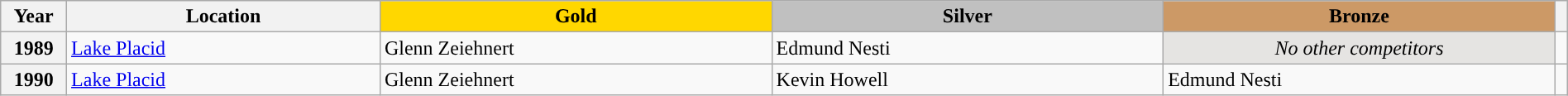<table class="wikitable unsortable" style="text-align:left; width:100%;">
<tr>
<th scope="col" style="text-align:center;">Year</th>
<th scope="col" style="text-align:center; width:20%">Location</th>
<td scope="col" style="text-align:center; width:25%; background:gold"><strong>Gold</strong></td>
<td scope="col" style="text-align:center; width:25%; background:silver"><strong>Silver</strong></td>
<td scope="col" style="text-align:center; width:25%; background:#c96"><strong>Bronze</strong></td>
<th scope="col" style="text-align:center"></th>
</tr>
<tr>
<th scope="row">1989</th>
<td><a href='#'>Lake Placid</a></td>
<td>Glenn Zeiehnert</td>
<td>Edmund Nesti</td>
<td align="center" bgcolor="e5e4e2"><em>No other competitors</em></td>
<td></td>
</tr>
<tr>
<th scope="row">1990</th>
<td><a href='#'>Lake Placid</a></td>
<td>Glenn Zeiehnert</td>
<td>Kevin Howell</td>
<td>Edmund Nesti</td>
<td></td>
</tr>
</table>
